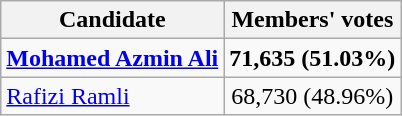<table class=wikitable style=text-align:center>
<tr>
<th>Candidate</th>
<th>Members' votes</th>
</tr>
<tr>
<td align=left><strong><a href='#'>Mohamed Azmin Ali</a></strong></td>
<td><strong>71,635 (51.03%)</strong></td>
</tr>
<tr>
<td align=left><a href='#'>Rafizi Ramli</a></td>
<td>68,730 (48.96%)</td>
</tr>
</table>
